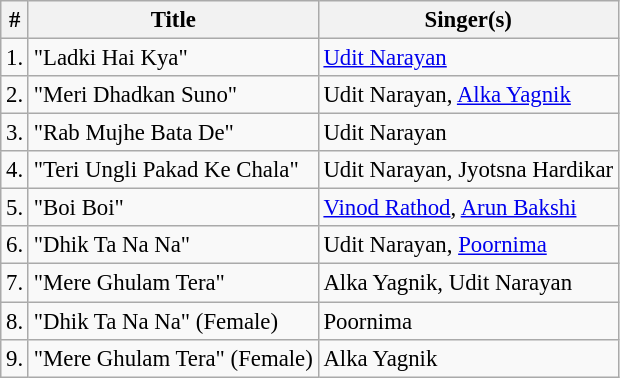<table class="wikitable sortable" style="font-size:95%;">
<tr>
<th>#</th>
<th>Title</th>
<th>Singer(s)</th>
</tr>
<tr>
<td>1.</td>
<td>"Ladki Hai Kya"</td>
<td><a href='#'>Udit Narayan</a></td>
</tr>
<tr>
<td>2.</td>
<td>"Meri Dhadkan Suno"</td>
<td>Udit Narayan, <a href='#'>Alka Yagnik</a></td>
</tr>
<tr>
<td>3.</td>
<td>"Rab Mujhe Bata De"</td>
<td>Udit Narayan</td>
</tr>
<tr>
<td>4.</td>
<td>"Teri Ungli Pakad Ke Chala"</td>
<td>Udit Narayan, Jyotsna Hardikar</td>
</tr>
<tr>
<td>5.</td>
<td>"Boi Boi"</td>
<td><a href='#'>Vinod Rathod</a>, <a href='#'>Arun Bakshi</a></td>
</tr>
<tr>
<td>6.</td>
<td>"Dhik Ta Na Na"</td>
<td>Udit Narayan, <a href='#'>Poornima</a></td>
</tr>
<tr>
<td>7.</td>
<td>"Mere Ghulam Tera"</td>
<td>Alka Yagnik, Udit Narayan</td>
</tr>
<tr>
<td>8.</td>
<td>"Dhik Ta Na Na" (Female)</td>
<td>Poornima</td>
</tr>
<tr>
<td>9.</td>
<td>"Mere Ghulam Tera" (Female)</td>
<td>Alka Yagnik</td>
</tr>
</table>
